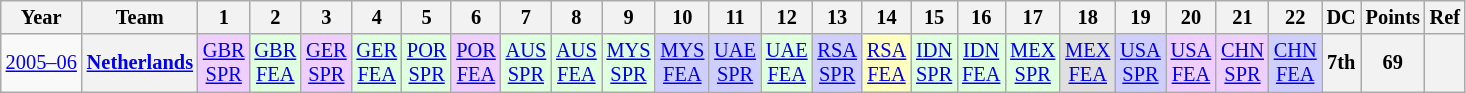<table class="wikitable" style="text-align:center; font-size:85%">
<tr>
<th>Year</th>
<th>Team</th>
<th>1</th>
<th>2</th>
<th>3</th>
<th>4</th>
<th>5</th>
<th>6</th>
<th>7</th>
<th>8</th>
<th>9</th>
<th>10</th>
<th>11</th>
<th>12</th>
<th>13</th>
<th>14</th>
<th>15</th>
<th>16</th>
<th>17</th>
<th>18</th>
<th>19</th>
<th>20</th>
<th>21</th>
<th>22</th>
<th>DC</th>
<th>Points</th>
<th>Ref</th>
</tr>
<tr>
<td nowrap><a href='#'>2005–06</a></td>
<th nowrap><a href='#'>Netherlands</a></th>
<td style="background:#efcfff;"><a href='#'>GBR<br>SPR</a><br></td>
<td style="background:#dfffdf;"><a href='#'>GBR<br>FEA</a><br></td>
<td style="background:#efcfff;"><a href='#'>GER<br>SPR</a><br></td>
<td style="background:#dfffdf;"><a href='#'>GER<br>FEA</a><br></td>
<td style="background:#dfffdf;"><a href='#'>POR<br>SPR</a><br></td>
<td style="background:#efcfff;"><a href='#'>POR<br>FEA</a><br></td>
<td style="background:#dfffdf;"><a href='#'>AUS<br>SPR</a><br></td>
<td style="background:#dfffdf;"><a href='#'>AUS<br>FEA</a><br></td>
<td style="background:#dfffdf;"><a href='#'>MYS<br>SPR</a><br></td>
<td style="background:#cfcfff;"><a href='#'>MYS<br>FEA</a><br></td>
<td style="background:#cfcfff;"><a href='#'>UAE<br>SPR</a><br></td>
<td style="background:#dfffdf;"><a href='#'>UAE<br>FEA</a><br></td>
<td style="background:#cfcfff;"><a href='#'>RSA<br>SPR</a><br></td>
<td style="background:#ffffbf;"><a href='#'>RSA<br>FEA</a><br></td>
<td style="background:#dfffdf;"><a href='#'>IDN<br>SPR</a><br></td>
<td style="background:#dfffdf;"><a href='#'>IDN<br>FEA</a><br></td>
<td style="background:#dfffdf;"><a href='#'>MEX<br>SPR</a><br></td>
<td style="background:#dfdfdf;"><a href='#'>MEX<br>FEA</a><br></td>
<td style="background:#cfcfff;"><a href='#'>USA<br>SPR</a><br></td>
<td style="background:#efcfff;"><a href='#'>USA<br>FEA</a><br></td>
<td style="background:#efcfff;"><a href='#'>CHN<br>SPR</a><br></td>
<td style="background:#cfcfff;"><a href='#'>CHN<br>FEA</a><br></td>
<th>7th</th>
<th>69</th>
<th></th>
</tr>
</table>
